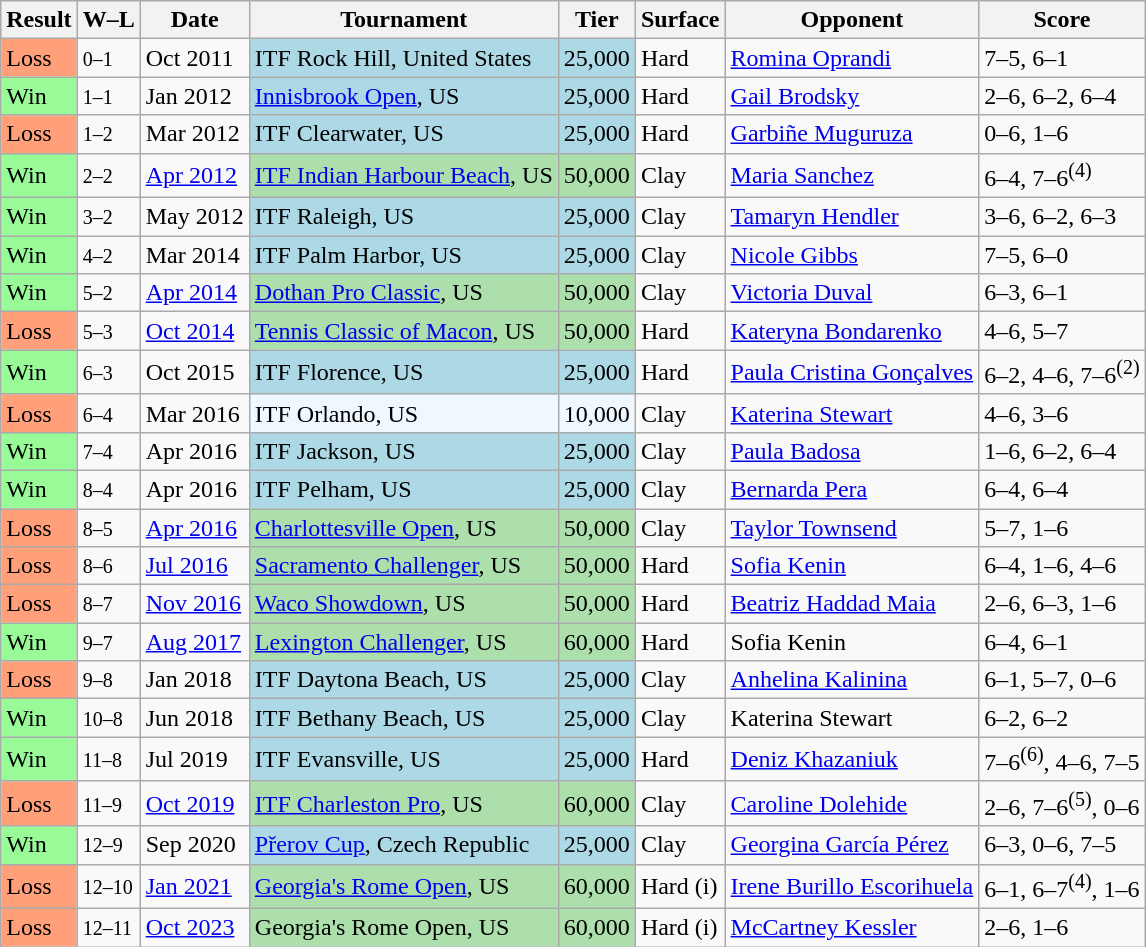<table class="sortable wikitable">
<tr>
<th>Result</th>
<th class="unsortable">W–L</th>
<th>Date</th>
<th>Tournament</th>
<th>Tier</th>
<th>Surface</th>
<th>Opponent</th>
<th class="unsortable">Score</th>
</tr>
<tr>
<td bgcolor="FFA07A">Loss</td>
<td><small>0–1</small></td>
<td>Oct 2011</td>
<td style="background:lightblue;">ITF Rock Hill, United States</td>
<td style="background:lightblue;">25,000</td>
<td>Hard</td>
<td> <a href='#'>Romina Oprandi</a></td>
<td>7–5, 6–1</td>
</tr>
<tr>
<td bgcolor=98FB98>Win</td>
<td><small>1–1</small></td>
<td>Jan 2012</td>
<td style="background:lightblue;"><a href='#'>Innisbrook Open</a>, US</td>
<td style="background:lightblue;">25,000</td>
<td>Hard</td>
<td> <a href='#'>Gail Brodsky</a></td>
<td>2–6, 6–2, 6–4</td>
</tr>
<tr>
<td bgcolor=FFA07A>Loss</td>
<td><small>1–2</small></td>
<td>Mar 2012</td>
<td style="background:lightblue;">ITF Clearwater, US</td>
<td style="background:lightblue;">25,000</td>
<td>Hard</td>
<td> <a href='#'>Garbiñe Muguruza</a></td>
<td>0–6, 1–6</td>
</tr>
<tr>
<td bgcolor=98FB98>Win</td>
<td><small>2–2</small></td>
<td><a href='#'>Apr 2012</a></td>
<td style="background:#addfad;"><a href='#'>ITF Indian Harbour Beach</a>, US</td>
<td style="background:#addfad;">50,000</td>
<td>Clay</td>
<td> <a href='#'>Maria Sanchez</a></td>
<td>6–4, 7–6<sup>(4)</sup></td>
</tr>
<tr>
<td bgcolor=98FB98>Win</td>
<td><small>3–2</small></td>
<td>May 2012</td>
<td style="background:lightblue;">ITF Raleigh, US</td>
<td style="background:lightblue;">25,000</td>
<td>Clay</td>
<td> <a href='#'>Tamaryn Hendler</a></td>
<td>3–6, 6–2, 6–3</td>
</tr>
<tr>
<td bgcolor=98FB98>Win</td>
<td><small>4–2</small></td>
<td>Mar 2014</td>
<td style="background:lightblue;">ITF Palm Harbor, US</td>
<td style="background:lightblue;">25,000</td>
<td>Clay</td>
<td> <a href='#'>Nicole Gibbs</a></td>
<td>7–5, 6–0</td>
</tr>
<tr>
<td bgcolor=98FB98>Win</td>
<td><small>5–2</small></td>
<td><a href='#'>Apr 2014</a></td>
<td style="background:#addfad;"><a href='#'>Dothan Pro Classic</a>, US</td>
<td style="background:#addfad;">50,000</td>
<td>Clay</td>
<td> <a href='#'>Victoria Duval</a></td>
<td>6–3, 6–1</td>
</tr>
<tr>
<td bgcolor=FFA07A>Loss</td>
<td><small>5–3</small></td>
<td><a href='#'>Oct 2014</a></td>
<td style="background:#addfad;"><a href='#'>Tennis Classic of Macon</a>, US</td>
<td style="background:#addfad;">50,000</td>
<td>Hard</td>
<td> <a href='#'>Kateryna Bondarenko</a></td>
<td>4–6, 5–7</td>
</tr>
<tr>
<td bgcolor=98FB98>Win</td>
<td><small>6–3</small></td>
<td>Oct 2015</td>
<td style="background:lightblue;">ITF Florence, US</td>
<td style="background:lightblue;">25,000</td>
<td>Hard</td>
<td> <a href='#'>Paula Cristina Gonçalves</a></td>
<td>6–2, 4–6, 7–6<sup>(2)</sup></td>
</tr>
<tr>
<td bgcolor=FFA07A>Loss</td>
<td><small>6–4</small></td>
<td>Mar 2016</td>
<td style="background:#f0f8ff;">ITF Orlando, US</td>
<td style="background:#f0f8ff;">10,000</td>
<td>Clay</td>
<td> <a href='#'>Katerina Stewart</a></td>
<td>4–6, 3–6</td>
</tr>
<tr>
<td bgcolor=98FB98>Win</td>
<td><small>7–4</small></td>
<td>Apr 2016</td>
<td style="background:lightblue;">ITF Jackson, US</td>
<td style="background:lightblue;">25,000</td>
<td>Clay</td>
<td> <a href='#'>Paula Badosa</a></td>
<td>1–6, 6–2, 6–4</td>
</tr>
<tr>
<td bgcolor=98FB98>Win</td>
<td><small>8–4</small></td>
<td>Apr 2016</td>
<td style="background:lightblue;">ITF Pelham, US</td>
<td style="background:lightblue;">25,000</td>
<td>Clay</td>
<td> <a href='#'>Bernarda Pera</a></td>
<td>6–4, 6–4</td>
</tr>
<tr>
<td bgcolor=FFA07A>Loss</td>
<td><small>8–5</small></td>
<td><a href='#'>Apr 2016</a></td>
<td style="background:#addfad;"><a href='#'>Charlottesville Open</a>, US</td>
<td style="background:#addfad;">50,000</td>
<td>Clay</td>
<td> <a href='#'>Taylor Townsend</a></td>
<td>5–7, 1–6</td>
</tr>
<tr>
<td bgcolor=FFA07A>Loss</td>
<td><small>8–6</small></td>
<td><a href='#'>Jul 2016</a></td>
<td style="background:#addfad;"><a href='#'>Sacramento Challenger</a>, US</td>
<td style="background:#addfad;">50,000</td>
<td>Hard</td>
<td> <a href='#'>Sofia Kenin</a></td>
<td>6–4, 1–6, 4–6</td>
</tr>
<tr>
<td bgcolor=FFA07A>Loss</td>
<td><small>8–7</small></td>
<td><a href='#'>Nov 2016</a></td>
<td style="background:#addfad;"><a href='#'>Waco Showdown</a>, US</td>
<td style="background:#addfad;">50,000</td>
<td>Hard</td>
<td> <a href='#'>Beatriz Haddad Maia</a></td>
<td>2–6, 6–3, 1–6</td>
</tr>
<tr>
<td bgcolor=98FB98>Win</td>
<td><small>9–7</small></td>
<td><a href='#'>Aug 2017</a></td>
<td style="background:#addfad;"><a href='#'>Lexington Challenger</a>, US</td>
<td style="background:#addfad;">60,000</td>
<td>Hard</td>
<td> Sofia Kenin</td>
<td>6–4, 6–1</td>
</tr>
<tr>
<td bgcolor=FFA07A>Loss</td>
<td><small>9–8</small></td>
<td>Jan 2018</td>
<td style="background:lightblue;">ITF Daytona Beach, US</td>
<td style="background:lightblue;">25,000</td>
<td>Clay</td>
<td> <a href='#'>Anhelina Kalinina</a></td>
<td>6–1, 5–7, 0–6</td>
</tr>
<tr>
<td bgcolor=98FB98>Win</td>
<td><small>10–8</small></td>
<td>Jun 2018</td>
<td style="background:lightblue;">ITF Bethany Beach, US</td>
<td style="background:lightblue;">25,000</td>
<td>Clay</td>
<td> Katerina Stewart</td>
<td>6–2, 6–2</td>
</tr>
<tr>
<td bgcolor=98FB98>Win</td>
<td><small>11–8</small></td>
<td>Jul 2019</td>
<td style="background:lightblue;">ITF Evansville, US</td>
<td style="background:lightblue;">25,000</td>
<td>Hard</td>
<td> <a href='#'>Deniz Khazaniuk</a></td>
<td>7–6<sup>(6)</sup>, 4–6, 7–5</td>
</tr>
<tr>
<td bgcolor=FFA07A>Loss</td>
<td><small>11–9</small></td>
<td><a href='#'>Oct 2019</a></td>
<td style="background:#addfad;"><a href='#'>ITF Charleston Pro</a>, US</td>
<td style="background:#addfad;">60,000</td>
<td>Clay</td>
<td> <a href='#'>Caroline Dolehide</a></td>
<td>2–6, 7–6<sup>(5)</sup>, 0–6</td>
</tr>
<tr>
<td bgcolor=98FB98>Win</td>
<td><small>12–9</small></td>
<td>Sep 2020</td>
<td style="background:lightblue;"><a href='#'>Přerov Cup</a>, Czech Republic</td>
<td style="background:lightblue;">25,000</td>
<td>Clay</td>
<td> <a href='#'>Georgina García Pérez</a></td>
<td>6–3, 0–6, 7–5</td>
</tr>
<tr>
<td bgcolor=FFA07A>Loss</td>
<td><small>12–10</small></td>
<td><a href='#'>Jan 2021</a></td>
<td style="background:#addfad;"><a href='#'>Georgia's Rome Open</a>, US</td>
<td style="background:#addfad;">60,000</td>
<td>Hard (i)</td>
<td> <a href='#'>Irene Burillo Escorihuela</a></td>
<td>6–1, 6–7<sup>(4)</sup>, 1–6</td>
</tr>
<tr>
<td bgcolor=FFA07A>Loss</td>
<td><small>12–11</small></td>
<td><a href='#'>Oct 2023</a></td>
<td style="background:#addfad;">Georgia's Rome Open, US</td>
<td style="background:#addfad;">60,000</td>
<td>Hard (i)</td>
<td> <a href='#'>McCartney Kessler</a></td>
<td>2–6, 1–6</td>
</tr>
</table>
